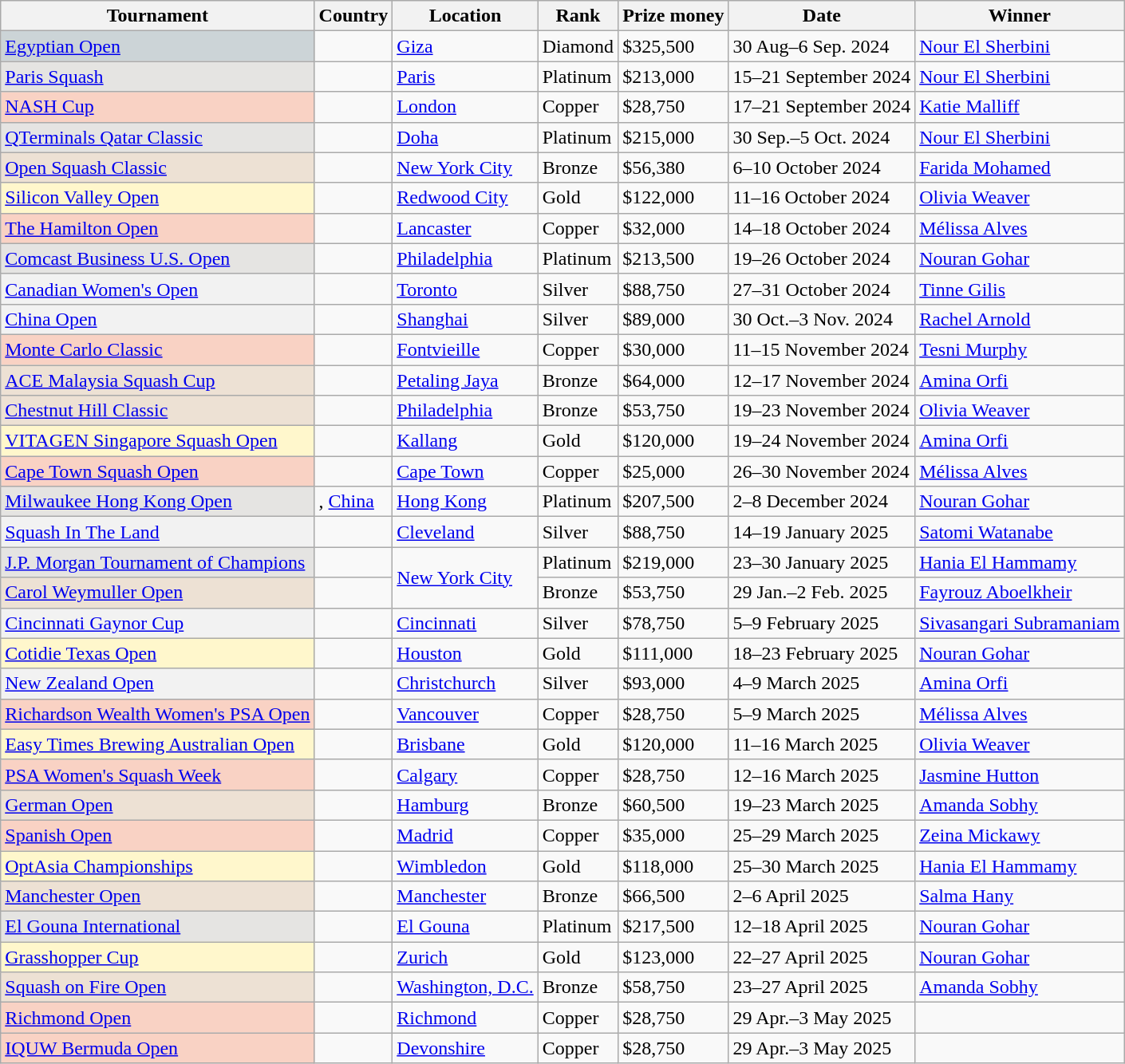<table class=wikitable>
<tr>
<th>Tournament</th>
<th>Country</th>
<th>Location</th>
<th>Rank</th>
<th>Prize money</th>
<th>Date</th>
<th>Winner</th>
</tr>
<tr>
<td style="background:#ccd4d7;"><a href='#'> Egyptian Open</a></td>
<td></td>
<td><a href='#'>Giza</a></td>
<td>Diamond</td>
<td>$325,500</td>
<td>30 Aug–6 Sep. 2024</td>
<td> <a href='#'>Nour El Sherbini</a></td>
</tr>
<tr>
<td style="background:#E5E4E2;"><a href='#'>Paris Squash</a></td>
<td></td>
<td><a href='#'>Paris</a></td>
<td>Platinum</td>
<td>$213,000</td>
<td>15–21 September 2024</td>
<td> <a href='#'>Nour El Sherbini</a></td>
</tr>
<tr>
<td style="background:#f9d2c4;"><a href='#'>NASH Cup</a></td>
<td></td>
<td><a href='#'>London</a></td>
<td>Copper</td>
<td>$28,750</td>
<td>17–21 September 2024</td>
<td> <a href='#'>Katie Malliff</a></td>
</tr>
<tr>
<td style="background:#E5E4E2;"><a href='#'>QTerminals Qatar Classic</a></td>
<td></td>
<td><a href='#'>Doha</a></td>
<td>Platinum</td>
<td>$215,000</td>
<td>30 Sep.–5 Oct. 2024</td>
<td> <a href='#'>Nour El Sherbini</a></td>
</tr>
<tr>
<td style="background:#ede1d4;"><a href='#'>Open Squash Classic</a></td>
<td></td>
<td><a href='#'>New York City</a></td>
<td>Bronze</td>
<td>$56,380</td>
<td>6–10 October 2024</td>
<td> <a href='#'>Farida Mohamed</a></td>
</tr>
<tr>
<td style="background:#fff7cc;"><a href='#'>Silicon Valley Open</a></td>
<td></td>
<td><a href='#'>Redwood City</a></td>
<td>Gold</td>
<td>$122,000</td>
<td>11–16 October 2024</td>
<td> <a href='#'>Olivia Weaver</a></td>
</tr>
<tr>
<td style="background:#f9d2c4;"><a href='#'>The Hamilton Open</a></td>
<td></td>
<td><a href='#'>Lancaster</a></td>
<td>Copper</td>
<td>$32,000</td>
<td>14–18 October 2024</td>
<td> <a href='#'>Mélissa Alves</a></td>
</tr>
<tr>
<td style="background:#E5E4E2;"><a href='#'>Comcast Business U.S. Open</a></td>
<td></td>
<td><a href='#'>Philadelphia</a></td>
<td>Platinum</td>
<td>$213,500</td>
<td>19–26 October 2024</td>
<td> <a href='#'>Nouran Gohar</a></td>
</tr>
<tr>
<td style="background:#f2f2f2;"><a href='#'>Canadian Women's Open</a></td>
<td></td>
<td><a href='#'>Toronto</a></td>
<td>Silver</td>
<td>$88,750</td>
<td>27–31 October 2024</td>
<td> <a href='#'>Tinne Gilis</a></td>
</tr>
<tr>
<td style="background:#f2f2f2;"><a href='#'>China Open</a></td>
<td></td>
<td><a href='#'>Shanghai</a></td>
<td>Silver</td>
<td>$89,000</td>
<td>30 Oct.–3 Nov. 2024</td>
<td> <a href='#'>Rachel Arnold</a></td>
</tr>
<tr>
<td style="background:#f9d2c4;"><a href='#'>Monte Carlo Classic</a></td>
<td></td>
<td><a href='#'>Fontvieille</a></td>
<td>Copper</td>
<td>$30,000</td>
<td>11–15 November 2024</td>
<td> <a href='#'>Tesni Murphy</a></td>
</tr>
<tr>
<td style="background:#ede1d4;"><a href='#'>ACE Malaysia Squash Cup</a></td>
<td></td>
<td><a href='#'>Petaling Jaya</a></td>
<td>Bronze</td>
<td>$64,000</td>
<td>12–17 November 2024</td>
<td> <a href='#'>Amina Orfi</a></td>
</tr>
<tr>
<td style="background:#ede1d4;"><a href='#'>Chestnut Hill Classic</a></td>
<td></td>
<td><a href='#'>Philadelphia</a></td>
<td>Bronze</td>
<td>$53,750</td>
<td>19–23 November 2024</td>
<td> <a href='#'>Olivia Weaver</a></td>
</tr>
<tr>
<td style="background:#fff7cc;"><a href='#'>VITAGEN Singapore Squash Open</a></td>
<td></td>
<td><a href='#'>Kallang</a></td>
<td>Gold</td>
<td>$120,000</td>
<td>19–24 November 2024</td>
<td> <a href='#'>Amina Orfi</a></td>
</tr>
<tr>
<td style="background:#f9d2c4;"><a href='#'>Cape Town Squash Open</a></td>
<td></td>
<td><a href='#'>Cape Town</a></td>
<td>Copper</td>
<td>$25,000</td>
<td>26–30 November 2024</td>
<td> <a href='#'>Mélissa Alves</a></td>
</tr>
<tr>
<td style="background:#E5E4E2;"><a href='#'>Milwaukee Hong Kong Open</a></td>
<td>, <a href='#'>China</a></td>
<td><a href='#'>Hong Kong</a></td>
<td>Platinum</td>
<td>$207,500</td>
<td>2–8 December 2024</td>
<td> <a href='#'>Nouran Gohar</a></td>
</tr>
<tr>
<td style="background:#f2f2f2;"><a href='#'>Squash In The Land</a></td>
<td></td>
<td><a href='#'>Cleveland</a></td>
<td>Silver</td>
<td>$88,750</td>
<td>14–19 January 2025</td>
<td> <a href='#'>Satomi Watanabe</a></td>
</tr>
<tr>
<td style="background:#E5E4E2;"><a href='#'>J.P. Morgan Tournament of Champions</a></td>
<td></td>
<td rowspan=2><a href='#'>New York City</a></td>
<td>Platinum</td>
<td>$219,000</td>
<td>23–30 January 2025</td>
<td> <a href='#'>Hania El Hammamy</a></td>
</tr>
<tr>
<td style="background:#ede1d4;"><a href='#'>Carol Weymuller Open</a></td>
<td></td>
<td>Bronze</td>
<td>$53,750</td>
<td>29 Jan.–2 Feb. 2025</td>
<td> <a href='#'>Fayrouz Aboelkheir</a></td>
</tr>
<tr>
<td style="background:#f2f2f2;"><a href='#'>Cincinnati Gaynor Cup</a></td>
<td></td>
<td><a href='#'>Cincinnati</a></td>
<td>Silver</td>
<td>$78,750</td>
<td>5–9 February 2025</td>
<td> <a href='#'>Sivasangari Subramaniam</a></td>
</tr>
<tr>
<td style="background:#fff7cc;"><a href='#'>Cotidie Texas Open</a></td>
<td></td>
<td><a href='#'>Houston</a></td>
<td>Gold</td>
<td>$111,000</td>
<td>18–23 February 2025</td>
<td> <a href='#'>Nouran Gohar</a></td>
</tr>
<tr>
<td style="background:#f2f2f2;"><a href='#'>New Zealand Open</a></td>
<td></td>
<td><a href='#'>Christchurch</a></td>
<td>Silver</td>
<td>$93,000</td>
<td>4–9 March 2025</td>
<td> <a href='#'>Amina Orfi</a></td>
</tr>
<tr>
<td style="background:#f9d2c4;"><a href='#'>Richardson Wealth Women's PSA Open</a></td>
<td></td>
<td><a href='#'>Vancouver</a></td>
<td>Copper</td>
<td>$28,750</td>
<td>5–9 March 2025</td>
<td> <a href='#'>Mélissa Alves</a></td>
</tr>
<tr>
<td style="background:#fff7cc;"><a href='#'>Easy Times Brewing Australian Open</a></td>
<td></td>
<td><a href='#'>Brisbane</a></td>
<td>Gold</td>
<td>$120,000</td>
<td>11–16 March 2025</td>
<td> <a href='#'>Olivia Weaver</a></td>
</tr>
<tr>
<td style="background:#f9d2c4;"><a href='#'> PSA Women's Squash Week</a></td>
<td></td>
<td><a href='#'>Calgary</a></td>
<td>Copper</td>
<td>$28,750</td>
<td>12–16 March 2025</td>
<td> <a href='#'>Jasmine Hutton</a></td>
</tr>
<tr>
<td style="background:#ede1d4;"><a href='#'>German Open</a></td>
<td></td>
<td><a href='#'>Hamburg</a></td>
<td>Bronze</td>
<td>$60,500</td>
<td>19–23 March 2025</td>
<td> <a href='#'>Amanda Sobhy</a></td>
</tr>
<tr>
<td style="background:#f9d2c4;"><a href='#'>Spanish Open</a></td>
<td></td>
<td><a href='#'>Madrid</a></td>
<td>Copper</td>
<td>$35,000</td>
<td>25–29 March 2025</td>
<td> <a href='#'>Zeina Mickawy</a></td>
</tr>
<tr>
<td style="background:#fff7cc;"><a href='#'>OptAsia Championships</a></td>
<td></td>
<td><a href='#'>Wimbledon</a></td>
<td>Gold</td>
<td>$118,000</td>
<td>25–30 March 2025</td>
<td> <a href='#'>Hania El Hammamy</a></td>
</tr>
<tr>
<td style="background:#ede1d4;"><a href='#'>Manchester Open</a></td>
<td></td>
<td><a href='#'>Manchester</a></td>
<td>Bronze</td>
<td>$66,500</td>
<td>2–6 April 2025</td>
<td> <a href='#'>Salma Hany</a></td>
</tr>
<tr>
<td style="background:#E5E4E2;"><a href='#'>El Gouna International</a></td>
<td></td>
<td><a href='#'>El Gouna</a></td>
<td>Platinum</td>
<td>$217,500</td>
<td>12–18 April 2025</td>
<td> <a href='#'>Nouran Gohar</a></td>
</tr>
<tr>
<td style="background:#fff7cc;"><a href='#'>Grasshopper Cup</a></td>
<td></td>
<td><a href='#'>Zurich</a></td>
<td>Gold</td>
<td>$123,000</td>
<td>22–27 April 2025</td>
<td> <a href='#'>Nouran Gohar</a></td>
</tr>
<tr>
<td style="background:#ede1d4;"><a href='#'>Squash on Fire Open</a></td>
<td></td>
<td><a href='#'>Washington, D.C.</a></td>
<td>Bronze</td>
<td>$58,750</td>
<td>23–27 April 2025</td>
<td> <a href='#'>Amanda Sobhy</a></td>
</tr>
<tr>
<td style="background:#f9d2c4;"><a href='#'>Richmond Open</a></td>
<td></td>
<td><a href='#'>Richmond</a></td>
<td>Copper</td>
<td>$28,750</td>
<td>29 Apr.–3 May 2025</td>
<td> <a href='#'></a></td>
</tr>
<tr>
<td style="background:#f9d2c4;"><a href='#'>IQUW Bermuda Open</a></td>
<td></td>
<td><a href='#'>Devonshire</a></td>
<td>Copper</td>
<td>$28,750</td>
<td>29 Apr.–3 May 2025</td>
<td> <a href='#'></a></td>
</tr>
</table>
